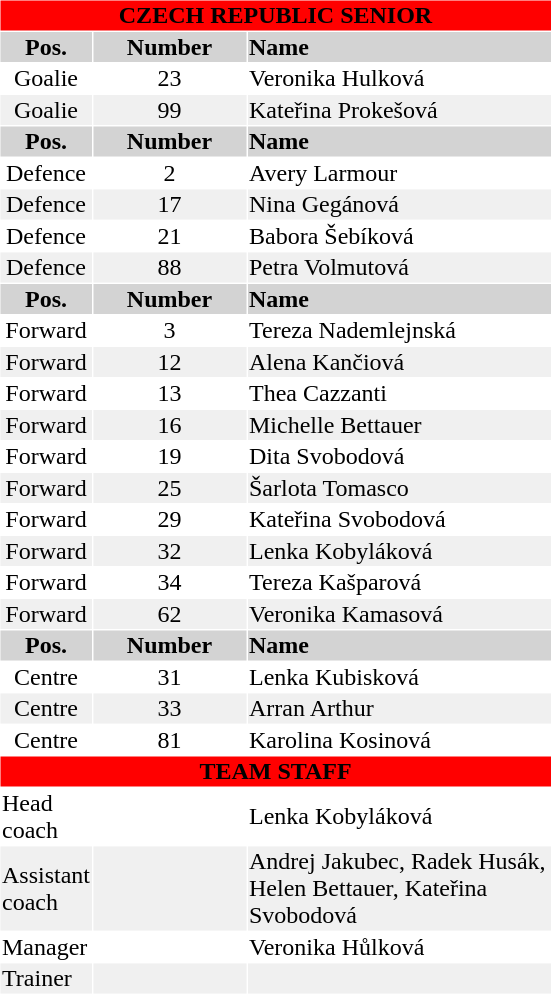<table border="0" cellspacing="1" cellpadding="1">
<tr>
<th style=background:red colspan=3><span>CZECH REPUBLIC SENIOR</span></th>
</tr>
<tr bgcolor=lightgrey>
<th width=40>Pos.</th>
<th width=100>Number</th>
<th align=left width=200>Name</th>
</tr>
<tr>
<td align=center>Goalie</td>
<td align=center>23</td>
<td>Veronika Hulková</td>
</tr>
<tr bgcolor="#f0f0f0">
<td align=center>Goalie</td>
<td align=center>99</td>
<td>Kateřina Prokešová</td>
</tr>
<tr bgcolor=lightgrey>
<th width=40>Pos.</th>
<th width=100>Number</th>
<th align=left width=200>Name</th>
</tr>
<tr>
<td align=center>Defence</td>
<td align=center>2</td>
<td>Avery Larmour</td>
</tr>
<tr bgcolor="#f0f0f0">
<td align=center>Defence</td>
<td align=center>17</td>
<td>Nina Gegánová</td>
</tr>
<tr>
<td align=center>Defence</td>
<td align=center>21</td>
<td>Babora Šebíková</td>
</tr>
<tr bgcolor="#f0f0f0">
<td align=center>Defence</td>
<td align=center>88</td>
<td>Petra Volmutová</td>
</tr>
<tr bgcolor=lightgrey>
<th width=40>Pos.</th>
<th width=100>Number</th>
<th align=left width=200>Name</th>
</tr>
<tr>
<td align=center>Forward</td>
<td align=center>3</td>
<td>Tereza Nademlejnská</td>
</tr>
<tr bgcolor="#f0f0f0">
<td align=center>Forward</td>
<td align=center>12</td>
<td>Alena Kančiová</td>
</tr>
<tr>
<td align=center>Forward</td>
<td align=center>13</td>
<td>Thea Cazzanti</td>
</tr>
<tr bgcolor="#f0f0f0">
<td align=center>Forward</td>
<td align=center>16</td>
<td>Michelle Bettauer</td>
</tr>
<tr>
<td align=center>Forward</td>
<td align=center>19</td>
<td>Dita Svobodová</td>
</tr>
<tr bgcolor="#f0f0f0">
<td align=center>Forward</td>
<td align=center>25</td>
<td>Šarlota Tomasco</td>
</tr>
<tr>
<td align=center>Forward</td>
<td align=center>29</td>
<td>Kateřina Svobodová</td>
</tr>
<tr bgcolor="#f0f0f0">
<td align=center>Forward</td>
<td align=center>32</td>
<td>Lenka Kobyláková</td>
</tr>
<tr>
<td align=center>Forward</td>
<td align=center>34</td>
<td>Tereza Kašparová</td>
</tr>
<tr bgcolor="#f0f0f0">
<td align=center>Forward</td>
<td align=center>62</td>
<td>Veronika Kamasová</td>
</tr>
<tr bgcolor=lightgrey>
<th width=40>Pos.</th>
<th width=100>Number</th>
<th align=left width=200>Name</th>
</tr>
<tr>
<td align=center>Centre</td>
<td align=center>31</td>
<td>Lenka Kubisková</td>
</tr>
<tr bgcolor="#f0f0f0">
<td align=center>Centre</td>
<td align=center>33</td>
<td>Arran Arthur</td>
</tr>
<tr>
<td align=center>Centre</td>
<td align=center>81</td>
<td>Karolina Kosinová</td>
</tr>
<tr>
<th style=background:red colspan=3><span>TEAM STAFF</span></th>
</tr>
<tr>
<td>Head coach</td>
<td align=center></td>
<td>Lenka Kobyláková</td>
</tr>
<tr bgcolor="#f0f0f0">
<td>Assistant coach</td>
<td align=center></td>
<td>Andrej Jakubec, Radek Husák, Helen Bettauer, Kateřina Svobodová</td>
</tr>
<tr>
<td>Manager</td>
<td align=center></td>
<td>Veronika Hůlková</td>
</tr>
<tr bgcolor="#f0f0f0">
<td>Trainer</td>
<td align=center></td>
<td></td>
</tr>
</table>
